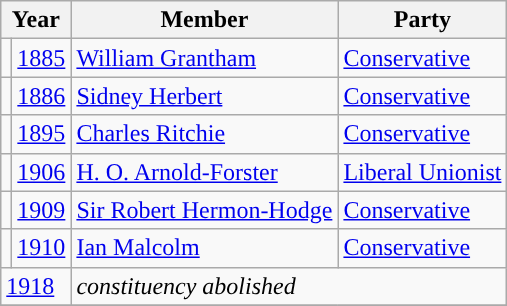<table class="wikitable">
<tr>
<th colspan="2">Year</th>
<th>Member</th>
<th>Party</th>
</tr>
<tr>
<td style="color:inherit;background-color: "></td>
<td><a href='#'>1885</a></td>
<td><a href='#'>William Grantham</a></td>
<td><a href='#'>Conservative</a></td>
</tr>
<tr>
<td style="color:inherit;background-color: "></td>
<td><a href='#'>1886</a></td>
<td><a href='#'>Sidney Herbert</a></td>
<td><a href='#'>Conservative</a></td>
</tr>
<tr>
<td style="color:inherit;background-color: "></td>
<td><a href='#'>1895</a></td>
<td><a href='#'>Charles Ritchie</a></td>
<td><a href='#'>Conservative</a></td>
</tr>
<tr>
<td style="color:inherit;background-color: "></td>
<td><a href='#'>1906</a></td>
<td><a href='#'>H. O. Arnold-Forster</a></td>
<td><a href='#'>Liberal Unionist</a></td>
</tr>
<tr>
<td style="color:inherit;background-color: "></td>
<td><a href='#'>1909</a></td>
<td><a href='#'>Sir Robert Hermon-Hodge</a></td>
<td><a href='#'>Conservative</a></td>
</tr>
<tr>
<td style="color:inherit;background-color: "></td>
<td><a href='#'>1910</a></td>
<td><a href='#'>Ian Malcolm</a></td>
<td><a href='#'>Conservative</a></td>
</tr>
<tr>
<td colspan="2"><a href='#'>1918</a></td>
<td colspan="2"><em>constituency abolished</em></td>
</tr>
<tr>
</tr>
</table>
